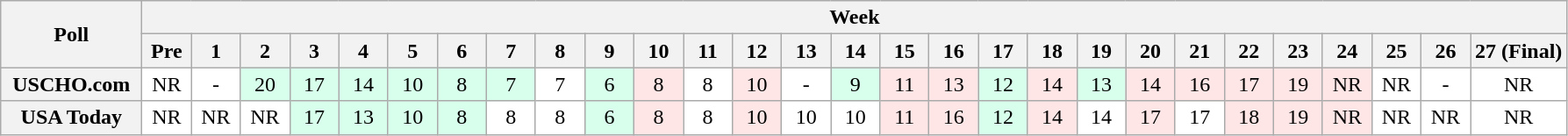<table class="wikitable" style="white-space:nowrap;">
<tr>
<th scope="col" width="100" rowspan="2">Poll</th>
<th colspan="28">Week</th>
</tr>
<tr>
<th scope="col" width="30">Pre</th>
<th scope="col" width="30">1</th>
<th scope="col" width="30">2</th>
<th scope="col" width="30">3</th>
<th scope="col" width="30">4</th>
<th scope="col" width="30">5</th>
<th scope="col" width="30">6</th>
<th scope="col" width="30">7</th>
<th scope="col" width="30">8</th>
<th scope="col" width="30">9</th>
<th scope="col" width="30">10</th>
<th scope="col" width="30">11</th>
<th scope="col" width="30">12</th>
<th scope="col" width="30">13</th>
<th scope="col" width="30">14</th>
<th scope="col" width="30">15</th>
<th scope="col" width="30">16</th>
<th scope="col" width="30">17</th>
<th scope="col" width="30">18</th>
<th scope="col" width="30">19</th>
<th scope="col" width="30">20</th>
<th scope="col" width="30">21</th>
<th scope="col" width="30">22</th>
<th scope="col" width="30">23</th>
<th scope="col" width="30">24</th>
<th scope="col" width="30">25</th>
<th scope="col" width="30">26</th>
<th scope="col" width="30">27 (Final)</th>
</tr>
<tr style="text-align:center;">
<th>USCHO.com</th>
<td bgcolor=FFFFFF>NR</td>
<td bgcolor=FFFFFF>-</td>
<td bgcolor=D8FFEB>20</td>
<td bgcolor=D8FFEB>17</td>
<td bgcolor=D8FFEB>14</td>
<td bgcolor=D8FFEB>10</td>
<td bgcolor=D8FFEB>8 </td>
<td bgcolor=D8FFEB>7 </td>
<td bgcolor=FFFFFF>7</td>
<td bgcolor=D8FFEB>6</td>
<td bgcolor=FFE6E6>8</td>
<td bgcolor=FFFFFF>8</td>
<td bgcolor=FFE6E6>10</td>
<td bgcolor=FFFFFF>-</td>
<td bgcolor=D8FFEB>9</td>
<td bgcolor=FFE6E6>11</td>
<td bgcolor=FFE6E6>13</td>
<td bgcolor=D8FFEB>12</td>
<td bgcolor=FFE6E6>14</td>
<td bgcolor=D8FFEB>13</td>
<td bgcolor=FFE6E6>14</td>
<td bgcolor=FFE6E6>16</td>
<td bgcolor=FFE6E6>17</td>
<td bgcolor=FFE6E6>19</td>
<td bgcolor=FFE6E6>NR</td>
<td bgcolor=FFFFFF>NR</td>
<td bgcolor=FFFFFF>-</td>
<td bgcolor=FFFFFF>NR</td>
</tr>
<tr style="text-align:center;">
<th>USA Today</th>
<td bgcolor=FFFFFF>NR</td>
<td bgcolor=FFFFFF>NR</td>
<td bgcolor=FFFFFF>NR</td>
<td bgcolor=D8FFEB>17</td>
<td bgcolor=D8FFEB>13</td>
<td bgcolor=D8FFEB>10</td>
<td bgcolor=D8FFEB>8</td>
<td bgcolor=FFFFFF>8</td>
<td bgcolor=FFFFFF>8</td>
<td bgcolor=D8FFEB>6</td>
<td bgcolor=FFE6E6>8</td>
<td bgcolor=FFFFFF>8</td>
<td bgcolor=FFE6E6>10</td>
<td bgcolor=FFFFFF>10</td>
<td bgcolor=FFFFFF>10</td>
<td bgcolor=FFE6E6>11</td>
<td bgcolor=FFE6E6>16</td>
<td bgcolor=D8FFEB>12</td>
<td bgcolor=FFE6E6>14</td>
<td bgcolor=FFFFFF>14</td>
<td bgcolor=FFE6E6>17</td>
<td bgcolor=FFFFFF>17</td>
<td bgcolor=FFE6E6>18</td>
<td bgcolor=FFE6E6>19</td>
<td bgcolor=FFE6E6>NR</td>
<td bgcolor=FFFFFF>NR</td>
<td bgcolor=FFFFFF>NR</td>
<td bgcolor=FFFFFF>NR</td>
</tr>
</table>
